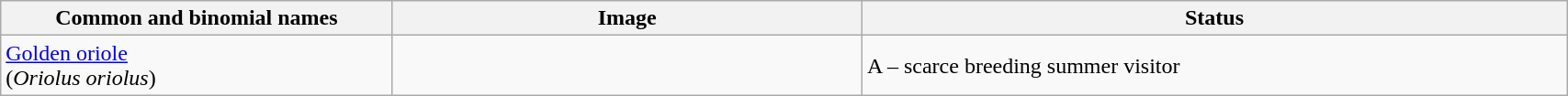<table width=90% class="wikitable">
<tr>
<th width=25%>Common and binomial names</th>
<th width=30%>Image</th>
<th width=45%>Status</th>
</tr>
<tr>
<td><a href='#'>Golden oriole</a><br>(<em>Oriolus oriolus</em>)</td>
<td></td>
<td>A – scarce breeding summer visitor</td>
</tr>
</table>
